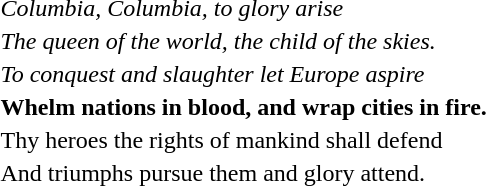<table>
<tr>
<td><em>Columbia, Columbia, to glory arise</em></td>
</tr>
<tr>
<td><em>The queen of the world, the child of the skies.</em></td>
</tr>
<tr>
<td><em>To conquest and slaughter let Europe aspire</em></td>
</tr>
<tr>
<td><strong>Whelm nations in blood, and wrap cities in fire.<em></td>
</tr>
<tr>
<td></em>Thy heroes the rights of mankind shall defend<em></td>
</tr>
<tr>
<td></em>And triumphs pursue them and glory attend.<em></td>
</tr>
</table>
